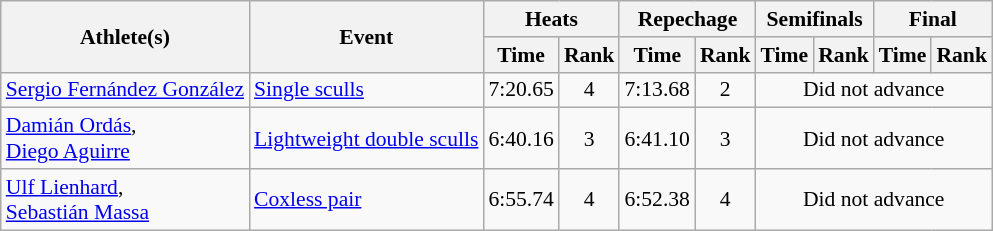<table class="wikitable" style="font-size:90%">
<tr>
<th rowspan="2">Athlete(s)</th>
<th rowspan="2">Event</th>
<th colspan="2">Heats</th>
<th colspan="2">Repechage</th>
<th colspan="2">Semifinals</th>
<th colspan="2">Final</th>
</tr>
<tr>
<th>Time</th>
<th>Rank</th>
<th>Time</th>
<th>Rank</th>
<th>Time</th>
<th>Rank</th>
<th>Time</th>
<th>Rank</th>
</tr>
<tr>
<td><a href='#'>Sergio Fernández González</a></td>
<td><a href='#'>Single sculls</a></td>
<td style="text-align:center;">7:20.65</td>
<td style="text-align:center;">4</td>
<td style="text-align:center;">7:13.68</td>
<td style="text-align:center;">2</td>
<td style="text-align:center;" colspan="4">Did not advance</td>
</tr>
<tr>
<td><a href='#'>Damián Ordás</a>, <br><a href='#'>Diego Aguirre</a></td>
<td><a href='#'>Lightweight double sculls</a></td>
<td style="text-align:center;">6:40.16</td>
<td style="text-align:center;">3</td>
<td style="text-align:center;">6:41.10</td>
<td style="text-align:center;">3</td>
<td style="text-align:center;" colspan="4">Did not advance</td>
</tr>
<tr>
<td><a href='#'>Ulf Lienhard</a>, <br><a href='#'>Sebastián Massa</a></td>
<td><a href='#'>Coxless pair</a></td>
<td style="text-align:center;">6:55.74</td>
<td style="text-align:center;">4</td>
<td style="text-align:center;">6:52.38</td>
<td style="text-align:center;">4</td>
<td style="text-align:center;" colspan="4">Did not advance</td>
</tr>
</table>
